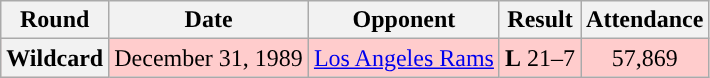<table class="wikitable" style="text-align:center">
<tr>
<th>Round</th>
<th>Date</th>
<th>Opponent</th>
<th>Result</th>
<th>Attendance</th>
</tr>
<tr style="background:#fcc">
<th>Wildcard</th>
<td>December 31, 1989</td>
<td><a href='#'>Los Angeles Rams</a></td>
<td><strong>L</strong> 21–7</td>
<td>57,869</td>
</tr>
</table>
